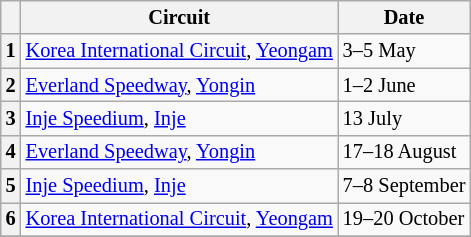<table class="wikitable" style="font-size: 85%;">
<tr>
<th></th>
<th>Circuit</th>
<th>Date</th>
</tr>
<tr>
<th>1</th>
<td><a href='#'>Korea International Circuit</a>, <a href='#'>Yeongam</a></td>
<td>3–5 May</td>
</tr>
<tr>
<th>2</th>
<td><a href='#'>Everland Speedway</a>, <a href='#'>Yongin</a></td>
<td>1–2 June</td>
</tr>
<tr>
<th>3</th>
<td><a href='#'>Inje Speedium</a>, <a href='#'>Inje</a></td>
<td>13 July</td>
</tr>
<tr>
<th>4</th>
<td><a href='#'>Everland Speedway</a>, <a href='#'>Yongin</a></td>
<td>17–18 August</td>
</tr>
<tr>
<th>5</th>
<td><a href='#'>Inje Speedium</a>, <a href='#'>Inje</a></td>
<td>7–8 September</td>
</tr>
<tr>
<th>6</th>
<td><a href='#'>Korea International Circuit</a>, <a href='#'>Yeongam</a></td>
<td>19–20 October</td>
</tr>
<tr>
</tr>
</table>
